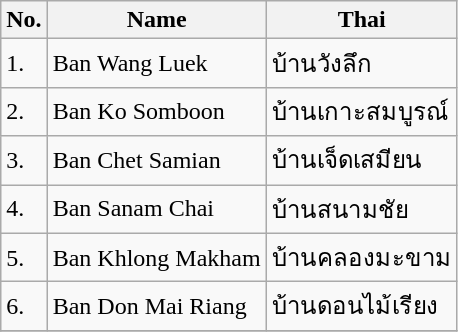<table class="wikitable sortable">
<tr>
<th>No.</th>
<th>Name</th>
<th>Thai</th>
</tr>
<tr>
<td>1.</td>
<td>Ban Wang Luek</td>
<td>บ้านวังลึก</td>
</tr>
<tr>
<td>2.</td>
<td>Ban Ko Somboon</td>
<td>บ้านเกาะสมบูรณ์</td>
</tr>
<tr>
<td>3.</td>
<td>Ban Chet Samian</td>
<td>บ้านเจ็ดเสมียน</td>
</tr>
<tr>
<td>4.</td>
<td>Ban Sanam Chai</td>
<td>บ้านสนามชัย</td>
</tr>
<tr>
<td>5.</td>
<td>Ban Khlong Makham</td>
<td>บ้านคลองมะขาม</td>
</tr>
<tr>
<td>6.</td>
<td>Ban Don Mai Riang</td>
<td>บ้านดอนไม้เรียง</td>
</tr>
<tr>
</tr>
</table>
